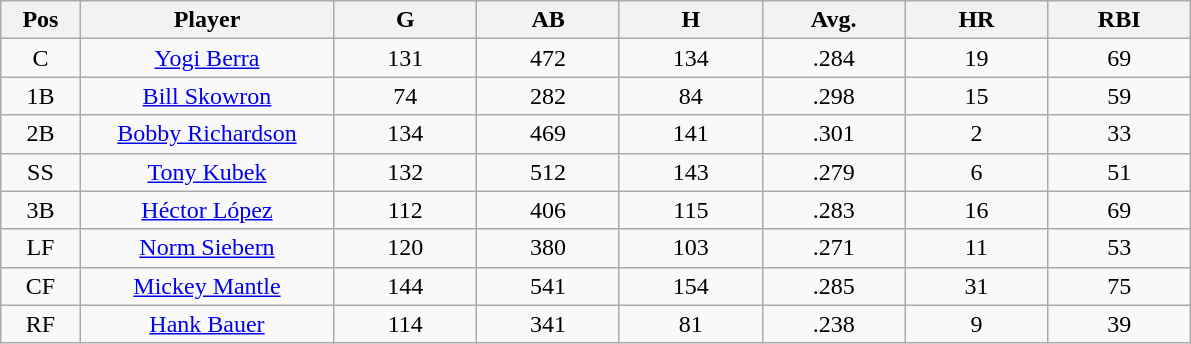<table class="wikitable sortable">
<tr>
<th bgcolor="#DDDDFF" width="5%">Pos</th>
<th bgcolor="#DDDDFF" width="16%">Player</th>
<th bgcolor="#DDDDFF" width="9%">G</th>
<th bgcolor="#DDDDFF" width="9%">AB</th>
<th bgcolor="#DDDDFF" width="9%">H</th>
<th bgcolor="#DDDDFF" width="9%">Avg.</th>
<th bgcolor="#DDDDFF" width="9%">HR</th>
<th bgcolor="#DDDDFF" width="9%">RBI</th>
</tr>
<tr align="center">
<td>C</td>
<td><a href='#'>Yogi Berra</a></td>
<td>131</td>
<td>472</td>
<td>134</td>
<td>.284</td>
<td>19</td>
<td>69</td>
</tr>
<tr align="center">
<td>1B</td>
<td><a href='#'>Bill Skowron</a></td>
<td>74</td>
<td>282</td>
<td>84</td>
<td>.298</td>
<td>15</td>
<td>59</td>
</tr>
<tr align="center">
<td>2B</td>
<td><a href='#'>Bobby Richardson</a></td>
<td>134</td>
<td>469</td>
<td>141</td>
<td>.301</td>
<td>2</td>
<td>33</td>
</tr>
<tr align="center">
<td>SS</td>
<td><a href='#'>Tony Kubek</a></td>
<td>132</td>
<td>512</td>
<td>143</td>
<td>.279</td>
<td>6</td>
<td>51</td>
</tr>
<tr align="center">
<td>3B</td>
<td><a href='#'>Héctor López</a></td>
<td>112</td>
<td>406</td>
<td>115</td>
<td>.283</td>
<td>16</td>
<td>69</td>
</tr>
<tr align="center">
<td>LF</td>
<td><a href='#'>Norm Siebern</a></td>
<td>120</td>
<td>380</td>
<td>103</td>
<td>.271</td>
<td>11</td>
<td>53</td>
</tr>
<tr align="center">
<td>CF</td>
<td><a href='#'>Mickey Mantle</a></td>
<td>144</td>
<td>541</td>
<td>154</td>
<td>.285</td>
<td>31</td>
<td>75</td>
</tr>
<tr align="center">
<td>RF</td>
<td><a href='#'>Hank Bauer</a></td>
<td>114</td>
<td>341</td>
<td>81</td>
<td>.238</td>
<td>9</td>
<td>39</td>
</tr>
</table>
